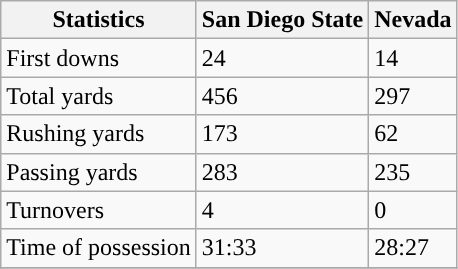<table class="wikitable">
<tr>
<th>Statistics</th>
<th>San Diego State</th>
<th>Nevada</th>
</tr>
<tr>
<td>First downs</td>
<td>24</td>
<td>14</td>
</tr>
<tr>
<td>Total yards</td>
<td>456</td>
<td>297</td>
</tr>
<tr>
<td>Rushing yards</td>
<td>173</td>
<td>62</td>
</tr>
<tr>
<td>Passing yards</td>
<td>283</td>
<td>235</td>
</tr>
<tr>
<td>Turnovers</td>
<td>4</td>
<td>0</td>
</tr>
<tr>
<td>Time of possession</td>
<td>31:33</td>
<td>28:27</td>
</tr>
<tr>
</tr>
</table>
